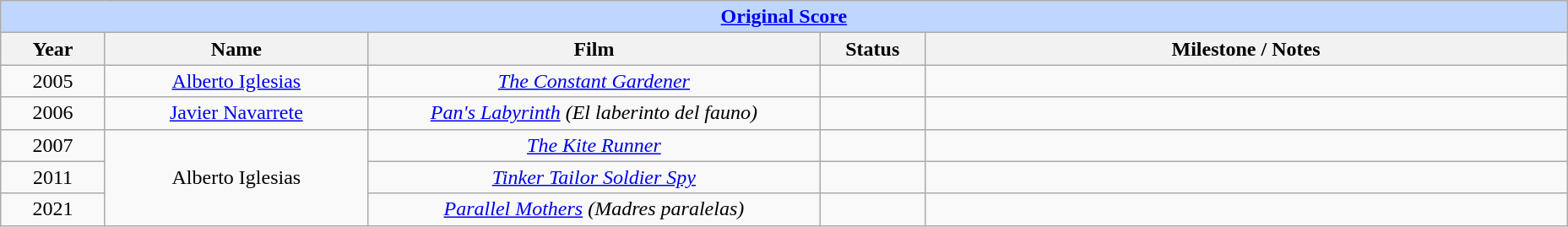<table class="wikitable" style="text-align: center">
<tr ---- bgcolor="#bfd7ff">
<td colspan=5 align=center><strong><a href='#'>Original Score</a></strong></td>
</tr>
<tr ---- bgcolor="#ebf5ff">
<th width="75">Year</th>
<th width="200">Name</th>
<th width="350">Film</th>
<th width="75">Status</th>
<th width="500">Milestone / Notes</th>
</tr>
<tr>
<td style="text-align: center">2005</td>
<td><a href='#'>Alberto Iglesias</a></td>
<td><em><a href='#'>The Constant Gardener</a></em></td>
<td></td>
<td></td>
</tr>
<tr>
<td style="text-align: center">2006</td>
<td><a href='#'>Javier Navarrete</a></td>
<td><em><a href='#'>Pan's Labyrinth</a> (El laberinto del fauno)</em></td>
<td></td>
<td></td>
</tr>
<tr>
<td style="text-align: center">2007</td>
<td rowspan="3">Alberto Iglesias</td>
<td><em><a href='#'>The Kite Runner</a></em></td>
<td></td>
<td></td>
</tr>
<tr>
<td style="text-align: center">2011</td>
<td><em><a href='#'>Tinker Tailor Soldier Spy</a></em></td>
<td></td>
<td></td>
</tr>
<tr>
<td style="text-align: center">2021</td>
<td><em><a href='#'>Parallel Mothers</a></em> <em>(Madres paralelas)</em></td>
<td></td>
<td></td>
</tr>
</table>
